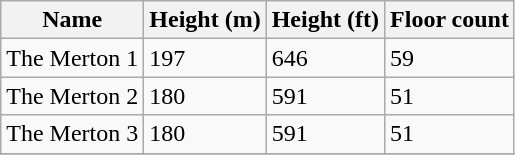<table class="wikitable sortable">
<tr>
<th>Name</th>
<th>Height (m)</th>
<th>Height (ft)</th>
<th>Floor count</th>
</tr>
<tr>
<td>The Merton 1</td>
<td>197</td>
<td>646</td>
<td>59</td>
</tr>
<tr>
<td>The Merton 2</td>
<td>180</td>
<td>591</td>
<td>51</td>
</tr>
<tr>
<td>The Merton 3</td>
<td>180</td>
<td>591</td>
<td>51</td>
</tr>
<tr>
</tr>
</table>
